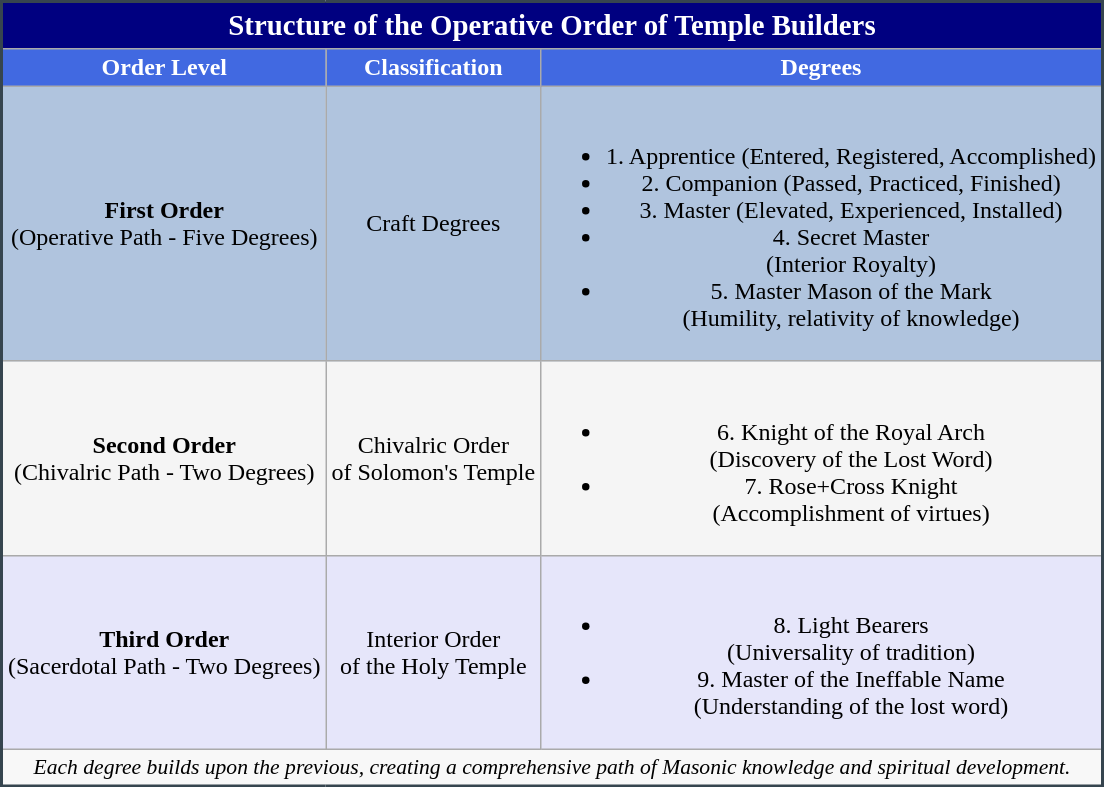<table class="wikitable" style="margin: 1em auto; text-align: center; background: #FFFFFF; border: 2px solid #36454F;">
<tr>
<th colspan="3" style="background: #000080; color: white; font-size: 120%;">Structure of the Operative Order of Temple Builders</th>
</tr>
<tr>
<th style="background: #4169E1; color: white;">Order Level</th>
<th style="background: #4169E1; color: white;">Classification</th>
<th style="background: #4169E1; color: white;">Degrees</th>
</tr>
<tr>
<td style="background: #B0C4DE;"><strong>First Order</strong><br>(Operative Path - Five Degrees)</td>
<td style="background: #B0C4DE;">Craft Degrees</td>
<td style="background: #B0C4DE;"><br><ul><li>1. Apprentice (Entered, Registered, Accomplished)</li><li>2. Companion (Passed, Practiced, Finished)</li><li>3. Master (Elevated, Experienced, Installed)</li><li>4. Secret Master<br>(Interior Royalty)</li><li>5. Master Mason of the Mark<br>(Humility, relativity of knowledge)</li></ul></td>
</tr>
<tr>
<td style="background: #F5F5F5;"><strong>Second Order</strong><br>(Chivalric Path - Two Degrees)</td>
<td style="background: #F5F5F5;">Chivalric Order<br>of Solomon's Temple</td>
<td style="background: #F5F5F5;"><br><ul><li>6. Knight of the Royal Arch<br>(Discovery of the Lost Word)</li><li>7. Rose+Cross Knight<br>(Accomplishment of virtues)</li></ul></td>
</tr>
<tr>
<td style="background: #E6E6FA;"><strong>Third Order</strong><br>(Sacerdotal Path - Two Degrees)</td>
<td style="background: #E6E6FA;">Interior Order<br>of the Holy Temple</td>
<td style="background: #E6E6FA;"><br><ul><li>8. Light Bearers<br>(Universality of tradition)</li><li>9. Master of the Ineffable Name<br>(Understanding of the lost word)</li></ul></td>
</tr>
<tr>
<td colspan="3" style="background: #F8F8F8; font-style: italic; font-size: 90%;">Each degree builds upon the previous, creating a comprehensive path of Masonic knowledge and spiritual development.</td>
</tr>
</table>
